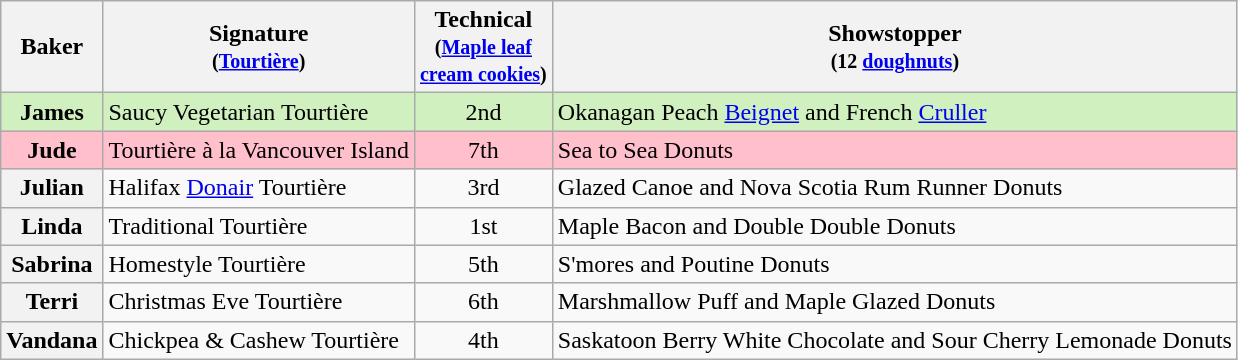<table class="wikitable sortable" style="text-align:left;">
<tr>
<th scope="col">Baker</th>
<th scope="col" class="unsortable">Signature <br><small>(<a href='#'>Tourtière</a>)</small></th>
<th scope="col">Technical <br><small>(<a href='#'>Maple leaf<br>cream cookies</a>)</small></th>
<th scope="col" class="unsortable">Showstopper <br><small>(12 <a href='#'>doughnuts</a>)</small></th>
</tr>
<tr style="background:#d0f0c0;">
<th scope="row" style="background:#d0f0c0;">James</th>
<td>Saucy Vegetarian Tourtière</td>
<td align="center">2nd</td>
<td>Okanagan Peach <a href='#'>Beignet</a> and French <a href='#'>Cruller</a></td>
</tr>
<tr style="background:pink;">
<th scope="row" style="background:pink;">Jude</th>
<td>Tourtière à la Vancouver Island</td>
<td align="center">7th</td>
<td>Sea to Sea Donuts</td>
</tr>
<tr>
<th scope="row">Julian</th>
<td>Halifax <a href='#'>Donair</a> Tourtière</td>
<td align="center">3rd</td>
<td>Glazed Canoe and Nova Scotia Rum Runner Donuts</td>
</tr>
<tr>
<th scope="row">Linda</th>
<td>Traditional Tourtière</td>
<td align="center">1st</td>
<td>Maple Bacon and Double Double Donuts</td>
</tr>
<tr>
<th scope="row">Sabrina</th>
<td>Homestyle Tourtière</td>
<td align="center">5th</td>
<td>S'mores and Poutine Donuts</td>
</tr>
<tr>
<th scope="row">Terri</th>
<td>Christmas Eve Tourtière</td>
<td align="center">6th</td>
<td>Marshmallow Puff and Maple Glazed Donuts</td>
</tr>
<tr>
<th scope="row">Vandana</th>
<td>Chickpea & Cashew Tourtière</td>
<td align="center">4th</td>
<td>Saskatoon Berry White Chocolate and Sour Cherry Lemonade Donuts</td>
</tr>
</table>
